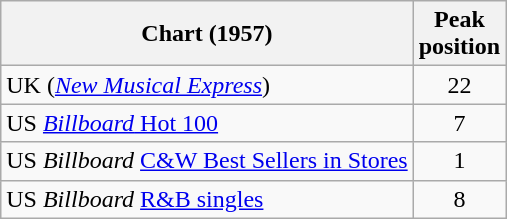<table class="wikitable sortable">
<tr>
<th>Chart (1957)</th>
<th>Peak<br>position</th>
</tr>
<tr>
<td>UK (<em><a href='#'>New Musical Express</a></em>)</td>
<td style="text-align:center;">22</td>
</tr>
<tr>
<td>US <a href='#'><em>Billboard</em> Hot 100</a></td>
<td align=center>7</td>
</tr>
<tr>
<td>US <em>Billboard</em> <a href='#'>C&W Best Sellers in Stores</a></td>
<td align=center>1</td>
</tr>
<tr>
<td>US <em>Billboard</em> <a href='#'>R&B singles</a></td>
<td align=center>8</td>
</tr>
</table>
